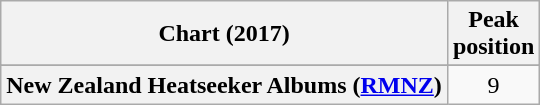<table class="wikitable sortable plainrowheaders" style="text-align:center">
<tr>
<th scope="col">Chart (2017)</th>
<th scope="col">Peak<br> position</th>
</tr>
<tr>
</tr>
<tr>
<th scope="row">New Zealand Heatseeker Albums (<a href='#'>RMNZ</a>)</th>
<td>9</td>
</tr>
</table>
